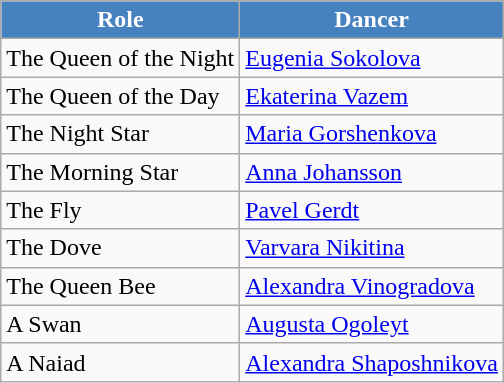<table class="wikitable" border="1">
<tr>
<th style="background:#4682BF; color:white;">Role</th>
<th style="background:#4682BF; color:white;">Dancer</th>
</tr>
<tr>
<td>The Queen of the Night</td>
<td><a href='#'>Eugenia Sokolova</a></td>
</tr>
<tr>
<td>The Queen of the Day</td>
<td><a href='#'>Ekaterina Vazem</a></td>
</tr>
<tr>
<td>The Night Star</td>
<td><a href='#'>Maria Gorshenkova</a></td>
</tr>
<tr>
<td>The Morning Star</td>
<td><a href='#'>Anna Johansson</a></td>
</tr>
<tr>
<td>The Fly</td>
<td><a href='#'>Pavel Gerdt</a></td>
</tr>
<tr>
<td>The Dove</td>
<td><a href='#'>Varvara Nikitina</a></td>
</tr>
<tr>
<td>The Queen Bee</td>
<td><a href='#'>Alexandra Vinogradova</a></td>
</tr>
<tr>
<td>A Swan</td>
<td><a href='#'>Augusta Ogoleyt</a></td>
</tr>
<tr>
<td>A Naiad</td>
<td><a href='#'>Alexandra Shaposhnikova</a></td>
</tr>
</table>
